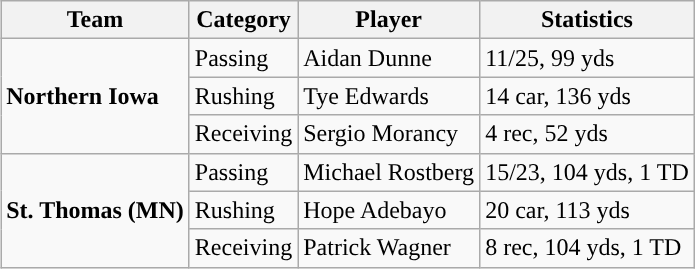<table class="wikitable" style="float: right;">
<tr>
<th>Team</th>
<th>Category</th>
<th>Player</th>
<th>Statistics</th>
</tr>
<tr>
<td rowspan=3><strong>Northern Iowa</strong></td>
<td>Passing</td>
<td>Aidan Dunne</td>
<td>11/25, 99 yds</td>
</tr>
<tr>
<td>Rushing</td>
<td>Tye Edwards</td>
<td>14 car, 136 yds</td>
</tr>
<tr>
<td>Receiving</td>
<td>Sergio Morancy</td>
<td>4 rec, 52 yds</td>
</tr>
<tr>
<td rowspan=3><strong>St. Thomas (MN)</strong></td>
<td>Passing</td>
<td>Michael Rostberg</td>
<td>15/23, 104 yds, 1 TD</td>
</tr>
<tr>
<td>Rushing</td>
<td>Hope Adebayo</td>
<td>20 car, 113 yds</td>
</tr>
<tr>
<td>Receiving</td>
<td>Patrick Wagner</td>
<td>8 rec, 104 yds, 1 TD</td>
</tr>
</table>
